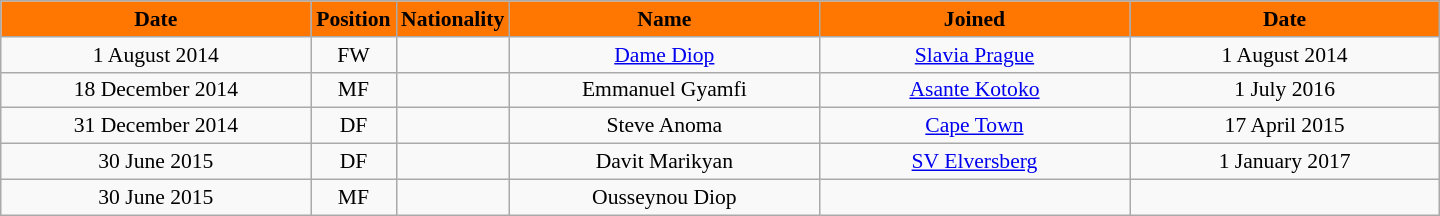<table class="wikitable"  style="text-align:center; font-size:90%; ">
<tr>
<th style="background:#FF7700; color:#000000; width:200px;">Date</th>
<th style="background:#FF7700; color:#000000; width:50px;">Position</th>
<th style="background:#FF7700; color:#000000; width:50px;">Nationality</th>
<th style="background:#FF7700; color:#000000; width:200px;">Name</th>
<th style="background:#FF7700; color:#000000; width:200px;">Joined</th>
<th style="background:#FF7700; color:#000000; width:200px;">Date</th>
</tr>
<tr>
<td>1 August 2014</td>
<td>FW</td>
<td></td>
<td><a href='#'>Dame Diop</a></td>
<td><a href='#'>Slavia Prague</a></td>
<td>1 August 2014</td>
</tr>
<tr>
<td>18 December 2014</td>
<td>MF</td>
<td></td>
<td>Emmanuel Gyamfi</td>
<td><a href='#'>Asante Kotoko</a></td>
<td>1 July 2016</td>
</tr>
<tr>
<td>31 December 2014</td>
<td>DF</td>
<td></td>
<td>Steve Anoma</td>
<td><a href='#'>Cape Town</a></td>
<td>17 April 2015</td>
</tr>
<tr>
<td>30 June 2015</td>
<td>DF</td>
<td></td>
<td>Davit Marikyan</td>
<td><a href='#'>SV Elversberg</a></td>
<td>1 January 2017</td>
</tr>
<tr>
<td>30 June 2015</td>
<td>MF</td>
<td></td>
<td>Ousseynou Diop</td>
<td></td>
<td></td>
</tr>
</table>
